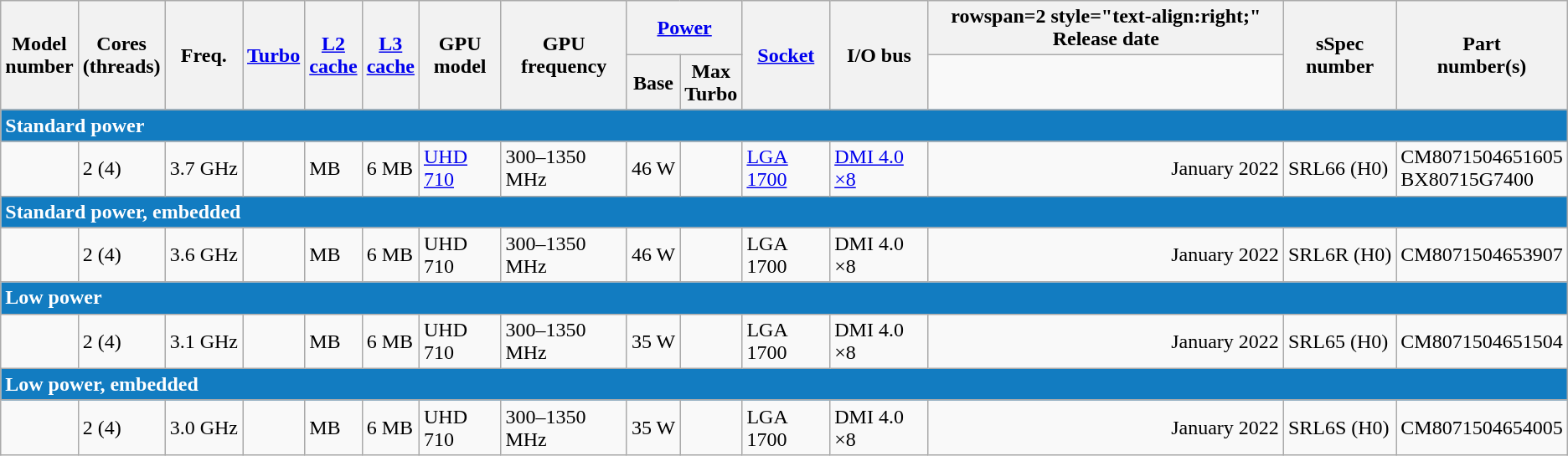<table class="wikitable">
<tr>
<th rowspan=2>Model<br>number</th>
<th rowspan=2>Cores<br>(threads)</th>
<th rowspan=2>Freq.</th>
<th rowspan=2><a href='#'>Turbo</a></th>
<th rowspan=2><a href='#'>L2<br>cache</a></th>
<th rowspan=2><a href='#'>L3<br>cache</a></th>
<th rowspan=2>GPU<br>model</th>
<th rowspan=2>GPU<br>frequency</th>
<th colspan=2><a href='#'>Power</a></th>
<th rowspan=2><a href='#'>Socket</a></th>
<th rowspan=2>I/O bus</th>
<th>rowspan=2 style="text-align:right;"  Release date</th>
<th rowspan=2>sSpec<br>number</th>
<th rowspan=2>Part<br>number(s)</th>
</tr>
<tr>
<th>Base</th>
<th>Max<br>Turbo</th>
</tr>
<tr>
<td align="left" colspan=20 style="background:#127cc1;color: white"><strong>Standard power</strong></td>
</tr>
<tr>
<td></td>
<td>2 (4)</td>
<td>3.7 GHz</td>
<td></td>
<td> MB</td>
<td>6 MB</td>
<td><a href='#'>UHD 710</a></td>
<td>300–1350 MHz</td>
<td>46 W</td>
<td></td>
<td><a href='#'>LGA 1700</a></td>
<td><a href='#'>DMI 4.0 ×8</a></td>
<td style="text-align:right;">January 2022</td>
<td>SRL66 (H0)</td>
<td>CM8071504651605<br>BX80715G7400</td>
</tr>
<tr>
<td align="left" colspan=20 style="background:#127cc1;color: white"><strong>Standard power, embedded</strong></td>
</tr>
<tr>
<td></td>
<td>2 (4)</td>
<td>3.6 GHz</td>
<td></td>
<td> MB</td>
<td>6 MB</td>
<td>UHD 710</td>
<td>300–1350 MHz</td>
<td>46 W</td>
<td></td>
<td>LGA 1700</td>
<td>DMI 4.0 ×8</td>
<td style="text-align:right;">January 2022</td>
<td>SRL6R (H0)</td>
<td>CM8071504653907</td>
</tr>
<tr>
<td align="left" colspan=20 style="background:#127cc1;color: white"><strong>Low power</strong></td>
</tr>
<tr>
<td></td>
<td>2 (4)</td>
<td>3.1 GHz</td>
<td></td>
<td> MB</td>
<td>6 MB</td>
<td>UHD 710</td>
<td>300–1350 MHz</td>
<td>35 W</td>
<td></td>
<td>LGA 1700</td>
<td>DMI 4.0 ×8</td>
<td style="text-align:right;">January 2022</td>
<td>SRL65 (H0)</td>
<td>CM8071504651504</td>
</tr>
<tr>
<td align="left" colspan=20 style="background:#127cc1;color: white"><strong>Low power, embedded</strong></td>
</tr>
<tr>
<td></td>
<td>2 (4)</td>
<td>3.0 GHz</td>
<td></td>
<td> MB</td>
<td>6 MB</td>
<td>UHD 710</td>
<td>300–1350 MHz</td>
<td>35 W</td>
<td></td>
<td>LGA 1700</td>
<td>DMI 4.0 ×8</td>
<td style="text-align:right;">January 2022</td>
<td>SRL6S (H0)</td>
<td>CM8071504654005</td>
</tr>
</table>
